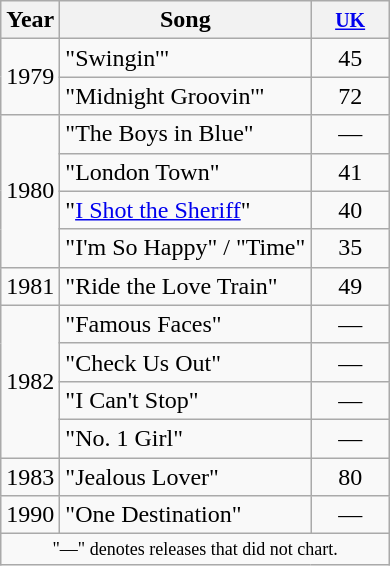<table class="wikitable">
<tr>
<th>Year</th>
<th>Song</th>
<th style="width:45px;"><small><a href='#'>UK</a></small><br></th>
</tr>
<tr>
<td rowspan="2">1979</td>
<td>"Swingin'"</td>
<td align=center>45</td>
</tr>
<tr>
<td>"Midnight Groovin'"</td>
<td align=center>72</td>
</tr>
<tr>
<td rowspan="4">1980</td>
<td>"The Boys in Blue"</td>
<td align=center>—</td>
</tr>
<tr>
<td>"London Town"</td>
<td align=center>41</td>
</tr>
<tr>
<td>"<a href='#'>I Shot the Sheriff</a>"</td>
<td align=center>40</td>
</tr>
<tr>
<td>"I'm So Happy" / "Time"</td>
<td align=center>35</td>
</tr>
<tr>
<td rowspan="1">1981</td>
<td>"Ride the Love Train"</td>
<td align=center>49</td>
</tr>
<tr>
<td rowspan="4">1982</td>
<td>"Famous Faces"</td>
<td align=center>—</td>
</tr>
<tr>
<td>"Check Us Out"</td>
<td align=center>—</td>
</tr>
<tr>
<td>"I Can't Stop"</td>
<td align=center>—</td>
</tr>
<tr>
<td>"No. 1 Girl"</td>
<td align=center>—</td>
</tr>
<tr>
<td rowspan="1">1983</td>
<td>"Jealous Lover"</td>
<td align=center>80</td>
</tr>
<tr>
<td rowspan="1">1990</td>
<td>"One Destination"</td>
<td align=center>—</td>
</tr>
<tr>
<td colspan="7" style="text-align:center; font-size:9pt;">"—" denotes releases that did not chart.</td>
</tr>
</table>
